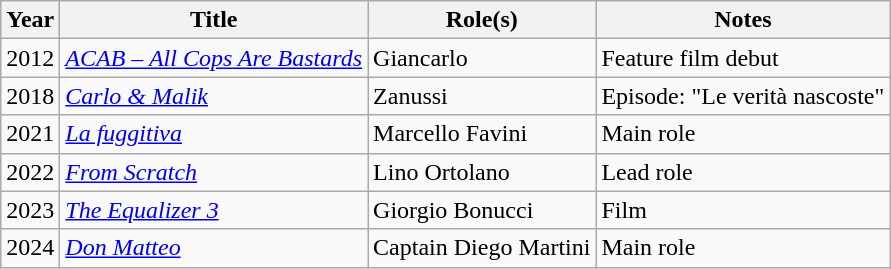<table class="wikitable plainrowheaders sortable">
<tr>
<th scope="col">Year</th>
<th scope="col">Title</th>
<th scope="col">Role(s)</th>
<th scope="col" class="unsortable">Notes</th>
</tr>
<tr>
<td>2012</td>
<td><em><a href='#'>ACAB – All Cops Are Bastards</a></em></td>
<td>Giancarlo</td>
<td>Feature film debut</td>
</tr>
<tr>
<td>2018</td>
<td><em><a href='#'>Carlo & Malik</a></em></td>
<td>Zanussi</td>
<td>Episode: "Le verità nascoste"</td>
</tr>
<tr>
<td>2021</td>
<td><em><a href='#'>La fuggitiva</a></em></td>
<td>Marcello Favini</td>
<td>Main role</td>
</tr>
<tr>
<td>2022</td>
<td><em><a href='#'>From Scratch</a></em></td>
<td>Lino Ortolano</td>
<td>Lead role</td>
</tr>
<tr>
<td>2023</td>
<td><em><a href='#'>The Equalizer 3</a></em></td>
<td>Giorgio Bonucci</td>
<td>Film</td>
</tr>
<tr>
<td>2024</td>
<td><em><a href='#'>Don Matteo</a></em></td>
<td>Captain Diego Martini</td>
<td>Main role</td>
</tr>
</table>
